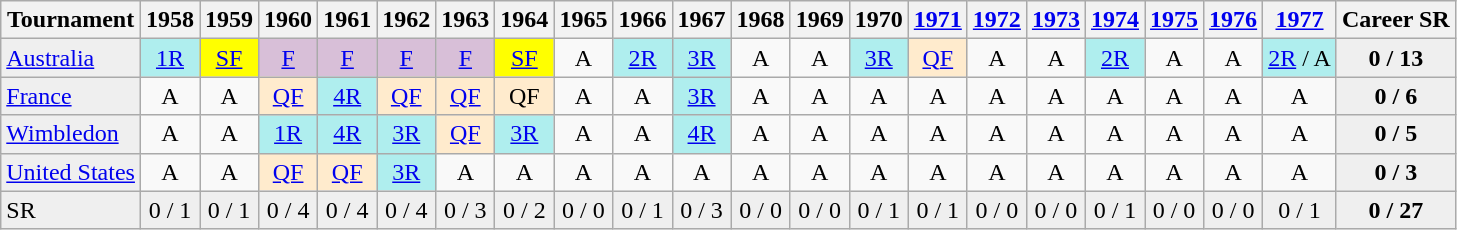<table class="wikitable">
<tr>
<th>Tournament</th>
<th>1958</th>
<th>1959</th>
<th>1960</th>
<th>1961</th>
<th>1962</th>
<th>1963</th>
<th>1964</th>
<th>1965</th>
<th>1966</th>
<th>1967</th>
<th>1968</th>
<th>1969</th>
<th>1970</th>
<th><a href='#'>1971</a></th>
<th><a href='#'>1972</a></th>
<th><a href='#'>1973</a></th>
<th><a href='#'>1974</a></th>
<th><a href='#'>1975</a></th>
<th><a href='#'>1976</a></th>
<th><a href='#'>1977</a></th>
<th>Career SR</th>
</tr>
<tr>
<td style="background:#EFEFEF;"><a href='#'>Australia</a></td>
<td align="center" style="background:#afeeee;"><a href='#'>1R</a></td>
<td align="center" style="background:yellow;"><a href='#'>SF</a></td>
<td align="center" style="background:#D8BFD8;"><a href='#'>F</a></td>
<td align="center" style="background:#D8BFD8;"><a href='#'>F</a></td>
<td align="center" style="background:#D8BFD8;"><a href='#'>F</a></td>
<td align="center" style="background:#D8BFD8;"><a href='#'>F</a></td>
<td align="center" style="background:yellow;"><a href='#'>SF</a></td>
<td align="center">A</td>
<td align="center" style="background:#afeeee;"><a href='#'>2R</a></td>
<td align="center" style="background:#afeeee;"><a href='#'>3R</a></td>
<td align="center">A</td>
<td align="center">A</td>
<td align="center" style="background:#afeeee;"><a href='#'>3R</a></td>
<td align="center" style="background:#ffebcd;"><a href='#'>QF</a></td>
<td align="center">A</td>
<td align="center">A</td>
<td align="center" style="background:#afeeee;"><a href='#'>2R</a></td>
<td align="center">A</td>
<td align="center">A</td>
<td align="center" style="background:#afeeee;"><a href='#'>2R</a> / A</td>
<td align="center" style="background:#EFEFEF;"><strong>0 / 13</strong></td>
</tr>
<tr>
<td style="background:#EFEFEF;"><a href='#'>France</a></td>
<td align="center">A</td>
<td align="center">A</td>
<td align="center" style="background:#ffebcd;"><a href='#'>QF</a></td>
<td align="center" style="background:#afeeee;"><a href='#'>4R</a></td>
<td align="center" style="background:#ffebcd;"><a href='#'>QF</a></td>
<td align="center" style="background:#ffebcd;"><a href='#'>QF</a></td>
<td align="center" style="background:#ffebcd;">QF</td>
<td align="center">A</td>
<td align="center">A</td>
<td align="center" style="background:#afeeee;"><a href='#'>3R</a></td>
<td align="center">A</td>
<td align="center">A</td>
<td align="center">A</td>
<td align="center">A</td>
<td align="center">A</td>
<td align="center">A</td>
<td align="center">A</td>
<td align="center">A</td>
<td align="center">A</td>
<td align="center">A</td>
<td align="center" style="background:#EFEFEF;"><strong>0 / 6</strong></td>
</tr>
<tr>
<td style="background:#EFEFEF;"><a href='#'>Wimbledon</a></td>
<td align="center">A</td>
<td align="center">A</td>
<td align="center" style="background:#afeeee;"><a href='#'>1R</a></td>
<td align="center" style="background:#afeeee;"><a href='#'>4R</a></td>
<td align="center" style="background:#afeeee;"><a href='#'>3R</a></td>
<td align="center" style="background:#ffebcd;"><a href='#'>QF</a></td>
<td align="center" style="background:#afeeee;"><a href='#'>3R</a></td>
<td align="center">A</td>
<td align="center">A</td>
<td align="center" style="background:#afeeee;"><a href='#'>4R</a></td>
<td align="center">A</td>
<td align="center">A</td>
<td align="center">A</td>
<td align="center">A</td>
<td align="center">A</td>
<td align="center">A</td>
<td align="center">A</td>
<td align="center">A</td>
<td align="center">A</td>
<td align="center">A</td>
<td align="center" style="background:#EFEFEF;"><strong>0 / 5</strong></td>
</tr>
<tr>
<td style="background:#EFEFEF;"><a href='#'>United States</a></td>
<td align="center">A</td>
<td align="center">A</td>
<td align="center" style="background:#ffebcd;"><a href='#'>QF</a></td>
<td align="center" style="background:#ffebcd;"><a href='#'>QF</a></td>
<td align="center" style="background:#afeeee;"><a href='#'>3R</a></td>
<td align="center">A</td>
<td align="center">A</td>
<td align="center">A</td>
<td align="center">A</td>
<td align="center">A</td>
<td align="center">A</td>
<td align="center">A</td>
<td align="center">A</td>
<td align="center">A</td>
<td align="center">A</td>
<td align="center">A</td>
<td align="center">A</td>
<td align="center">A</td>
<td align="center">A</td>
<td align="center">A</td>
<td align="center" style="background:#EFEFEF;"><strong>0 / 3</strong></td>
</tr>
<tr>
<td style="background:#EFEFEF;">SR</td>
<td align="center" style="background:#EFEFEF;">0 / 1</td>
<td align="center" style="background:#EFEFEF;">0 / 1</td>
<td align="center" style="background:#EFEFEF;">0 / 4</td>
<td align="center" style="background:#EFEFEF;">0 / 4</td>
<td align="center" style="background:#EFEFEF;">0 / 4</td>
<td align="center" style="background:#EFEFEF;">0 / 3</td>
<td align="center" style="background:#EFEFEF;">0 / 2</td>
<td align="center" style="background:#EFEFEF;">0 / 0</td>
<td align="center" style="background:#EFEFEF;">0 / 1</td>
<td align="center" style="background:#EFEFEF;">0 / 3</td>
<td align="center" style="background:#EFEFEF;">0 / 0</td>
<td align="center" style="background:#EFEFEF;">0 / 0</td>
<td align="center" style="background:#EFEFEF;">0 / 1</td>
<td align="center" style="background:#EFEFEF;">0 / 1</td>
<td align="center" style="background:#EFEFEF;">0 / 0</td>
<td align="center" style="background:#EFEFEF;">0 / 0</td>
<td align="center" style="background:#EFEFEF;">0 / 1</td>
<td align="center" style="background:#EFEFEF;">0 / 0</td>
<td align="center" style="background:#EFEFEF;">0 / 0</td>
<td align="center" style="background:#EFEFEF;">0 / 1</td>
<td align="center" style="background:#EFEFEF;"><strong>0 / 27</strong></td>
</tr>
</table>
